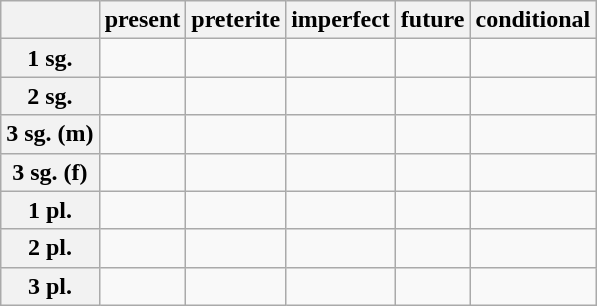<table class="wikitable">
<tr>
<th></th>
<th>present</th>
<th>preterite</th>
<th>imperfect</th>
<th>future</th>
<th>conditional</th>
</tr>
<tr>
<th>1 sg.</th>
<td></td>
<td></td>
<td></td>
<td></td>
<td></td>
</tr>
<tr>
<th>2 sg.</th>
<td></td>
<td></td>
<td></td>
<td></td>
<td></td>
</tr>
<tr>
<th>3 sg. (m)</th>
<td></td>
<td></td>
<td></td>
<td></td>
<td></td>
</tr>
<tr>
<th>3 sg. (f)</th>
<td></td>
<td></td>
<td></td>
<td></td>
<td></td>
</tr>
<tr>
<th>1 pl.</th>
<td></td>
<td></td>
<td></td>
<td></td>
<td></td>
</tr>
<tr>
<th>2 pl.</th>
<td></td>
<td></td>
<td></td>
<td></td>
<td></td>
</tr>
<tr>
<th>3 pl.</th>
<td></td>
<td></td>
<td></td>
<td></td>
<td></td>
</tr>
</table>
